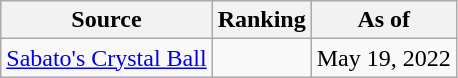<table class="wikitable" style="text-align:center">
<tr>
<th>Source</th>
<th>Ranking</th>
<th>As of</th>
</tr>
<tr>
<td align="left"><a href='#'>Sabato's Crystal Ball</a></td>
<td></td>
<td>May 19, 2022</td>
</tr>
</table>
